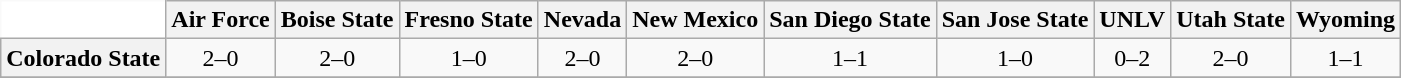<table class="wikitable" style="white-space:nowrap;font-size:100%;">
<tr>
<th colspan="1" style="background:white; border-top-style:hidden; border-left-style:hidden;" width="75"> </th>
<th style=>Air Force</th>
<th style=>Boise State</th>
<th style=>Fresno State</th>
<th style=>Nevada</th>
<th style=>New Mexico</th>
<th style=>San Diego State</th>
<th style=>San Jose State</th>
<th style=>UNLV</th>
<th style=>Utah State</th>
<th style=>Wyoming</th>
</tr>
<tr style="text-align:center;">
<th style=>Colorado State</th>
<td>2–0</td>
<td>2–0</td>
<td>1–0</td>
<td>2–0</td>
<td>2–0</td>
<td>1–1</td>
<td>1–0</td>
<td>0–2</td>
<td>2–0</td>
<td>1–1</td>
</tr>
<tr style="text-align:center;">
</tr>
</table>
